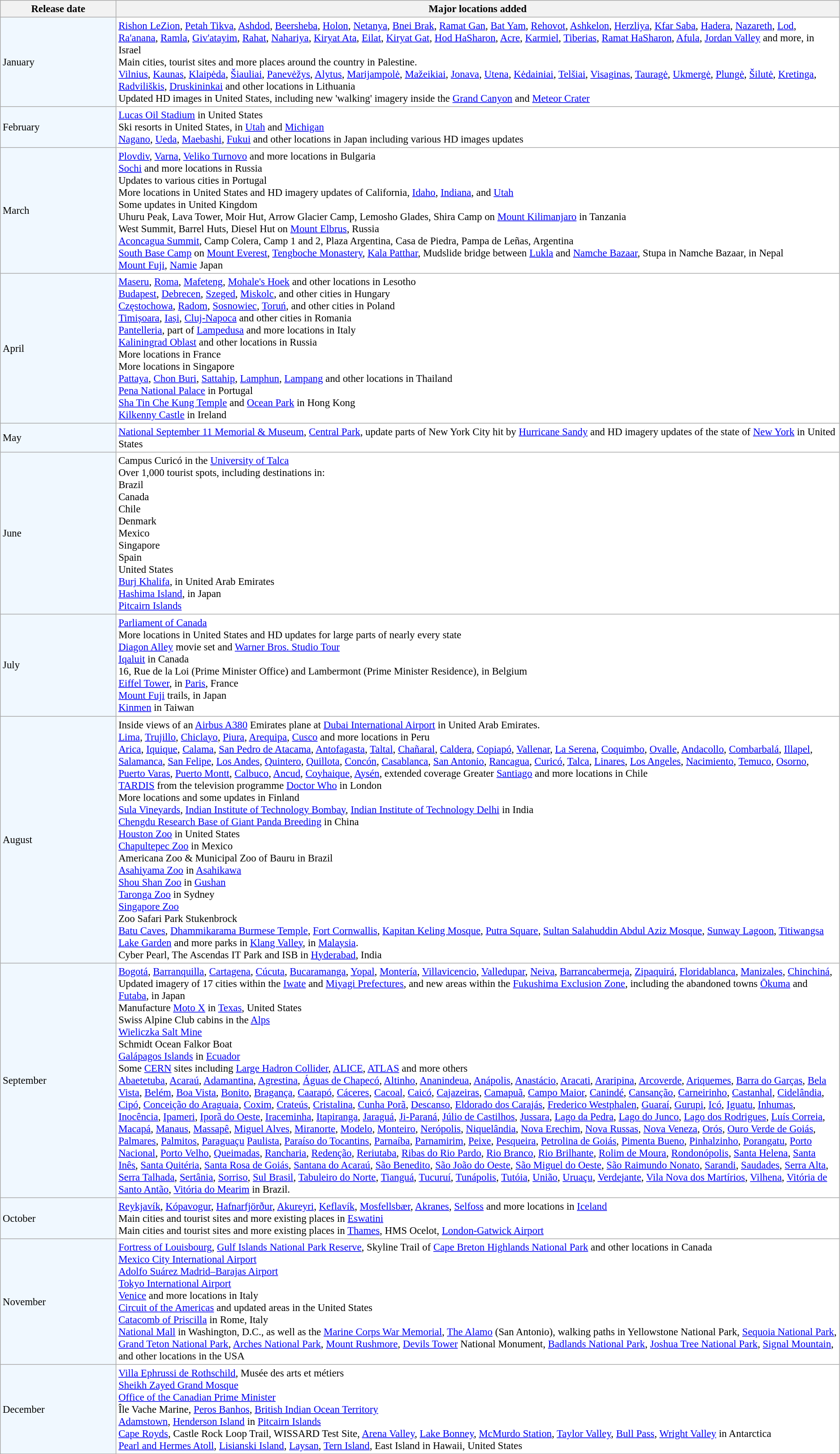<table class="wikitable" style="font-size:95%">
<tr>
<th style="width:165px;">Release date</th>
<th>Major locations added</th>
</tr>
<tr>
<td style="background:#f0f8ff;">January</td>
<td style="background:#fff;"><a href='#'>Rishon LeZion</a>, <a href='#'>Petah Tikva</a>, <a href='#'>Ashdod</a>, <a href='#'>Beersheba</a>, <a href='#'>Holon</a>, <a href='#'>Netanya</a>, <a href='#'>Bnei Brak</a>, <a href='#'>Ramat Gan</a>, <a href='#'>Bat Yam</a>, <a href='#'>Rehovot</a>, <a href='#'>Ashkelon</a>, <a href='#'>Herzliya</a>, <a href='#'>Kfar Saba</a>, <a href='#'>Hadera</a>, <a href='#'>Nazareth</a>, <a href='#'>Lod</a>, <a href='#'>Ra'anana</a>, <a href='#'>Ramla</a>, <a href='#'>Giv'atayim</a>, <a href='#'>Rahat</a>, <a href='#'>Nahariya</a>, <a href='#'>Kiryat Ata</a>, <a href='#'>Eilat</a>, <a href='#'>Kiryat Gat</a>, <a href='#'>Hod HaSharon</a>, <a href='#'>Acre</a>, <a href='#'>Karmiel</a>, <a href='#'>Tiberias</a>, <a href='#'>Ramat HaSharon</a>, <a href='#'>Afula</a>, <a href='#'>Jordan Valley</a> and more, in Israel<br>Main cities, tourist sites and more places around the country in Palestine. <br> <a href='#'>Vilnius</a>, <a href='#'>Kaunas</a>, <a href='#'>Klaipėda</a>, <a href='#'>Šiauliai</a>, <a href='#'>Panevėžys</a>, <a href='#'>Alytus</a>, <a href='#'>Marijampolė</a>, <a href='#'>Mažeikiai</a>, <a href='#'>Jonava</a>, <a href='#'>Utena</a>, <a href='#'>Kėdainiai</a>, <a href='#'>Telšiai</a>, <a href='#'>Visaginas</a>, <a href='#'>Tauragė</a>, <a href='#'>Ukmergė</a>, <a href='#'>Plungė</a>, <a href='#'>Šilutė</a>, <a href='#'>Kretinga</a>, <a href='#'>Radviliškis</a>, <a href='#'>Druskininkai</a> and other locations in Lithuania <br> Updated HD images in United States, including new 'walking' imagery inside the <a href='#'>Grand Canyon</a> and <a href='#'>Meteor Crater</a></td>
</tr>
<tr>
<td style="background:#f0f8ff;">February</td>
<td style="background:#fff;"><a href='#'>Lucas Oil Stadium</a> in United States <br>  Ski resorts in United States, in <a href='#'>Utah</a> and <a href='#'>Michigan</a> <br> <a href='#'>Nagano</a>, <a href='#'>Ueda</a>, <a href='#'>Maebashi</a>, <a href='#'>Fukui</a> and other locations in Japan including various HD images updates</td>
</tr>
<tr>
<td style="background:#f0f8ff;">March</td>
<td style="background:#fff;"><a href='#'>Plovdiv</a>, <a href='#'>Varna</a>, <a href='#'>Veliko Turnovo</a> and more locations in Bulgaria<br> <a href='#'>Sochi</a> and more locations in Russia <br> Updates to various cities in Portugal<br> More locations in United States and HD imagery updates of California, <a href='#'>Idaho</a>, <a href='#'>Indiana</a>, and <a href='#'>Utah</a><br> Some updates in United Kingdom<br> Uhuru Peak, Lava Tower, Moir Hut, Arrow Glacier Camp, Lemosho Glades, Shira Camp on <a href='#'>Mount Kilimanjaro</a> in Tanzania<br> West Summit, Barrel Huts, Diesel Hut on <a href='#'>Mount Elbrus</a>, Russia<br> <a href='#'>Aconcagua Summit</a>, Camp Colera, Camp 1 and 2, Plaza Argentina, Casa de Piedra, Pampa de Leñas, Argentina<br> <a href='#'>South Base Camp</a> on <a href='#'>Mount Everest</a>, <a href='#'>Tengboche Monastery</a>, <a href='#'>Kala Patthar</a>, Mudslide bridge between <a href='#'>Lukla</a> and <a href='#'>Namche Bazaar</a>, Stupa in Namche Bazaar, in Nepal<br> <a href='#'>Mount Fuji</a>, <a href='#'>Namie</a> Japan</td>
</tr>
<tr>
<td style="background:#f0f8ff;">April</td>
<td style="background:#fff;"><a href='#'>Maseru</a>, <a href='#'>Roma</a>, <a href='#'>Mafeteng</a>, <a href='#'>Mohale's Hoek</a> and other locations in Lesotho <br> <a href='#'>Budapest</a>, <a href='#'>Debrecen</a>, <a href='#'>Szeged</a>, <a href='#'>Miskolc</a>, and other cities in Hungary<br> <a href='#'>Częstochowa</a>, <a href='#'>Radom</a>, <a href='#'>Sosnowiec</a>, <a href='#'>Toruń</a>, and other cities in Poland<br> <a href='#'>Timișoara</a>, <a href='#'>Iași</a>, <a href='#'>Cluj-Napoca</a> and other cities in Romania<br> <a href='#'>Pantelleria</a>, part of <a href='#'>Lampedusa</a> and more locations in Italy<br> <a href='#'>Kaliningrad Oblast</a> and other locations in Russia<br> More locations in France<br> More locations in Singapore<br> <a href='#'>Pattaya</a>, <a href='#'>Chon Buri</a>, <a href='#'>Sattahip</a>, <a href='#'>Lamphun</a>, <a href='#'>Lampang</a> and other locations in Thailand<br> <a href='#'>Pena National Palace</a> in Portugal<br> <a href='#'>Sha Tin Che Kung Temple</a> and <a href='#'>Ocean Park</a> in Hong Kong<br> <a href='#'>Kilkenny Castle</a> in Ireland</td>
</tr>
<tr>
<td style="background:#f0f8ff;">May</td>
<td style="background:#fff;"><a href='#'>National September 11 Memorial & Museum</a>, <a href='#'>Central Park</a>, update parts of New York City hit by <a href='#'>Hurricane Sandy</a> and HD imagery updates of the state of <a href='#'>New York</a> in United States</td>
</tr>
<tr>
<td style="background:#f0f8ff;">June</td>
<td style="background:#fff;">Campus Curicó in the <a href='#'>University of Talca</a><br>Over 1,000 tourist spots, including destinations in:<br> Brazil<br> Canada<br> Chile<br> Denmark<br> Mexico<br> Singapore<br> Spain<br> United States<br> <a href='#'>Burj Khalifa</a>, in United Arab Emirates<br> <a href='#'>Hashima Island</a>, in Japan<br><a href='#'>Pitcairn Islands</a></td>
</tr>
<tr>
<td style="background:#f0f8ff;">July</td>
<td style="background:#fff;"><a href='#'>Parliament of Canada</a><br> More locations in United States and HD updates for large parts of nearly every state<br> <a href='#'>Diagon Alley</a> movie set and <a href='#'>Warner Bros. Studio Tour</a><br> <a href='#'>Iqaluit</a> in Canada<br> 16, Rue de la Loi (Prime Minister Office) and Lambermont (Prime Minister Residence), in Belgium<br> <a href='#'>Eiffel Tower</a>, in <a href='#'>Paris</a>, France<br> <a href='#'>Mount Fuji</a> trails, in Japan<br> <a href='#'>Kinmen</a> in Taiwan</td>
</tr>
<tr>
<td style="background:#f0f8ff;">August</td>
<td style="background:#fff;"> Inside views of an <a href='#'>Airbus A380</a> Emirates plane at <a href='#'>Dubai International Airport</a> in United Arab Emirates.<br> <a href='#'>Lima</a>, <a href='#'>Trujillo</a>, <a href='#'>Chiclayo</a>, <a href='#'>Piura</a>, <a href='#'>Arequipa</a>, <a href='#'>Cusco</a> and more locations in Peru<br> <a href='#'>Arica</a>, <a href='#'>Iquique</a>, <a href='#'>Calama</a>, <a href='#'>San Pedro de Atacama</a>, <a href='#'>Antofagasta</a>, <a href='#'>Taltal</a>, <a href='#'>Chañaral</a>, <a href='#'>Caldera</a>, <a href='#'>Copiapó</a>, <a href='#'>Vallenar</a>, <a href='#'>La Serena</a>, <a href='#'>Coquimbo</a>, <a href='#'>Ovalle</a>, <a href='#'>Andacollo</a>, <a href='#'>Combarbalá</a>, <a href='#'>Illapel</a>, <a href='#'>Salamanca</a>, <a href='#'>San Felipe</a>, <a href='#'>Los Andes</a>, <a href='#'>Quintero</a>, <a href='#'>Quillota</a>, <a href='#'>Concón</a>, <a href='#'>Casablanca</a>, <a href='#'>San Antonio</a>, <a href='#'>Rancagua</a>, <a href='#'>Curicó</a>, <a href='#'>Talca</a>, <a href='#'>Linares</a>, <a href='#'>Los Angeles</a>, <a href='#'>Nacimiento</a>, <a href='#'>Temuco</a>, <a href='#'>Osorno</a>, <a href='#'>Puerto Varas</a>, <a href='#'>Puerto Montt</a>, <a href='#'>Calbuco</a>, <a href='#'>Ancud</a>, <a href='#'>Coyhaique</a>, <a href='#'>Aysén</a>, extended coverage Greater <a href='#'>Santiago</a> and more locations in Chile<br> <a href='#'>TARDIS</a> from the television programme <a href='#'>Doctor Who</a> in London<br> More locations and some updates in Finland<br> <a href='#'>Sula Vineyards</a>, <a href='#'>Indian Institute of Technology Bombay</a>, <a href='#'>Indian Institute of Technology Delhi</a> in India<br> <a href='#'>Chengdu Research Base of Giant Panda Breeding</a> in China<br> <a href='#'>Houston Zoo</a> in United States<br> <a href='#'>Chapultepec Zoo</a> in Mexico<br> Americana Zoo & Municipal Zoo of Bauru in Brazil<br> <a href='#'>Asahiyama Zoo</a> in <a href='#'>Asahikawa</a><br> <a href='#'>Shou Shan Zoo</a> in <a href='#'>Gushan</a><br> <a href='#'>Taronga Zoo</a> in Sydney<br> <a href='#'>Singapore Zoo</a><br> Zoo Safari Park Stukenbrock<br> <a href='#'>Batu Caves</a>, <a href='#'>Dhammikarama Burmese Temple</a>, <a href='#'>Fort Cornwallis</a>, <a href='#'>Kapitan Keling Mosque</a>, <a href='#'>Putra Square</a>, <a href='#'>Sultan Salahuddin Abdul Aziz Mosque</a>, <a href='#'>Sunway Lagoon</a>, <a href='#'>Titiwangsa Lake Garden</a> and more parks in <a href='#'>Klang Valley</a>, in <a href='#'>Malaysia</a>.<br>  Cyber Pearl, The Ascendas IT Park and ISB in <a href='#'>Hyderabad</a>, India</td>
</tr>
<tr>
<td style="background:#f0f8ff;">September</td>
<td style="background:#fff;"><a href='#'>Bogotá</a>, <a href='#'>Barranquilla</a>, <a href='#'>Cartagena</a>, <a href='#'>Cúcuta</a>, <a href='#'>Bucaramanga</a>, <a href='#'>Yopal</a>, <a href='#'>Montería</a>, <a href='#'>Villavicencio</a>, <a href='#'>Valledupar</a>, <a href='#'>Neiva</a>, <a href='#'>Barrancabermeja</a>, <a href='#'>Zipaquirá</a>, <a href='#'>Floridablanca</a>, <a href='#'>Manizales</a>, <a href='#'>Chinchiná</a>,<br> Updated imagery of 17 cities within the <a href='#'>Iwate</a> and <a href='#'>Miyagi Prefectures</a>, and new areas within the <a href='#'>Fukushima Exclusion Zone</a>, including the abandoned towns <a href='#'>Ōkuma</a> and <a href='#'>Futaba</a>, in Japan<br> Manufacture <a href='#'>Moto X</a> in <a href='#'>Texas</a>, United States<br>  Swiss Alpine Club cabins in the <a href='#'>Alps</a> <br> <a href='#'>Wieliczka Salt Mine</a> <br>  Schmidt Ocean Falkor Boat <br> <a href='#'>Galápagos Islands</a> in <a href='#'>Ecuador</a> <br>  Some <a href='#'>CERN</a> sites including <a href='#'>Large Hadron Collider</a>, <a href='#'>ALICE</a>, <a href='#'>ATLAS</a> and more others<br><a href='#'>Abaetetuba</a>, <a href='#'>Acaraú</a>, <a href='#'>Adamantina</a>, <a href='#'>Agrestina</a>, <a href='#'>Águas de Chapecó</a>, <a href='#'>Altinho</a>, <a href='#'>Ananindeua</a>, <a href='#'>Anápolis</a>, <a href='#'>Anastácio</a>, <a href='#'>Aracati</a>, <a href='#'>Araripina</a>, <a href='#'>Arcoverde</a>, <a href='#'>Ariquemes</a>, <a href='#'>Barra do Garças</a>, <a href='#'>Bela Vista</a>, <a href='#'>Belém</a>, <a href='#'>Boa Vista</a>, <a href='#'>Bonito</a>, <a href='#'>Bragança</a>, <a href='#'>Caarapó</a>, <a href='#'>Cáceres</a>, <a href='#'>Cacoal</a>, <a href='#'>Caicó</a>, <a href='#'>Cajazeiras</a>, <a href='#'>Camapuã</a>, <a href='#'>Campo Maior</a>, <a href='#'>Canindé</a>, <a href='#'>Cansanção</a>, <a href='#'>Carneirinho</a>, <a href='#'>Castanhal</a>, <a href='#'>Cidelândia</a>, <a href='#'>Cipó</a>, <a href='#'>Conceição do Araguaia</a>, <a href='#'>Coxim</a>, <a href='#'>Crateús</a>, <a href='#'>Cristalina</a>, <a href='#'>Cunha Porã</a>, <a href='#'>Descanso</a>, <a href='#'>Eldorado dos Carajás</a>, <a href='#'>Frederico Westphalen</a>, <a href='#'>Guaraí</a>, <a href='#'>Gurupi</a>, <a href='#'>Icó</a>, <a href='#'>Iguatu</a>, <a href='#'>Inhumas</a>, <a href='#'>Inocência</a>, <a href='#'>Ipameri</a>, <a href='#'>Iporã do Oeste</a>, <a href='#'>Iraceminha</a>, <a href='#'>Itapiranga</a>, <a href='#'>Jaraguá</a>, <a href='#'>Ji-Paraná</a>, <a href='#'>Júlio de Castilhos</a>, <a href='#'>Jussara</a>, <a href='#'>Lago da Pedra</a>, <a href='#'>Lago do Junco</a>, <a href='#'>Lago dos Rodrigues</a>, <a href='#'>Luís Correia</a>, <a href='#'>Macapá</a>, <a href='#'>Manaus</a>, <a href='#'>Massapê</a>, <a href='#'>Miguel Alves</a>, <a href='#'>Miranorte</a>, <a href='#'>Modelo</a>, <a href='#'>Monteiro</a>, <a href='#'>Nerópolis</a>, <a href='#'>Niquelândia</a>, <a href='#'>Nova Erechim</a>, <a href='#'>Nova Russas</a>, <a href='#'>Nova Veneza</a>, <a href='#'>Orós</a>, <a href='#'>Ouro Verde de Goiás</a>, <a href='#'>Palmares</a>, <a href='#'>Palmitos</a>, <a href='#'>Paraguaçu</a> <a href='#'>Paulista</a>, <a href='#'>Paraíso do Tocantins</a>, <a href='#'>Parnaíba</a>, <a href='#'>Parnamirim</a>, <a href='#'>Peixe</a>, <a href='#'>Pesqueira</a>, <a href='#'>Petrolina de Goiás</a>, <a href='#'>Pimenta Bueno</a>, <a href='#'>Pinhalzinho</a>, <a href='#'>Porangatu</a>, <a href='#'>Porto Nacional</a>, <a href='#'>Porto Velho</a>, <a href='#'>Queimadas</a>, <a href='#'>Rancharia</a>, <a href='#'>Redenção</a>, <a href='#'>Reriutaba</a>, <a href='#'>Ribas do Rio Pardo</a>, <a href='#'>Rio Branco</a>, <a href='#'>Rio Brilhante</a>, <a href='#'>Rolim de Moura</a>, <a href='#'>Rondonópolis</a>, <a href='#'>Santa Helena</a>, <a href='#'>Santa Inês</a>, <a href='#'>Santa Quitéria</a>, <a href='#'>Santa Rosa de Goiás</a>, <a href='#'>Santana do Acaraú</a>, <a href='#'>São Benedito</a>, <a href='#'>São João do Oeste</a>, <a href='#'>São Miguel do Oeste</a>, <a href='#'>São Raimundo Nonato</a>, <a href='#'>Sarandi</a>, <a href='#'>Saudades</a>, <a href='#'>Serra Alta</a>, <a href='#'>Serra Talhada</a>, <a href='#'>Sertânia</a>, <a href='#'>Sorriso</a>, <a href='#'>Sul Brasil</a>, <a href='#'>Tabuleiro do Norte</a>, <a href='#'>Tianguá</a>, <a href='#'>Tucuruí</a>, <a href='#'>Tunápolis</a>, <a href='#'>Tutóia</a>, <a href='#'>União</a>, <a href='#'>Uruaçu</a>, <a href='#'>Verdejante</a>, <a href='#'>Vila Nova dos Martírios</a>, <a href='#'>Vilhena</a>, <a href='#'>Vitória de Santo Antão</a>, <a href='#'>Vitória do Mearim</a> in Brazil.</td>
</tr>
<tr>
<td style="background:#f0f8ff;">October</td>
<td style="background:#fff;"><a href='#'>Reykjavík</a>, <a href='#'>Kópavogur</a>, <a href='#'>Hafnarfjörður</a>, <a href='#'>Akureyri</a>, <a href='#'>Keflavík</a>, <a href='#'>Mosfellsbær</a>, <a href='#'>Akranes</a>, <a href='#'>Selfoss</a> and more locations in <a href='#'>Iceland</a> <br>  Main cities and tourist sites and more existing places in <a href='#'>Eswatini</a> <br>  Main cities and tourist sites and more existing places in <a href='#'>Thames</a>, HMS Ocelot, <a href='#'>London-Gatwick Airport</a></td>
</tr>
<tr>
<td style="background:#f0f8ff;">November</td>
<td style="background:#fff;"><a href='#'>Fortress of Louisbourg</a>, <a href='#'>Gulf Islands National Park Reserve</a>, Skyline Trail of <a href='#'>Cape Breton Highlands National Park</a> and other locations in Canada<br> <a href='#'>Mexico City International Airport</a><br> <a href='#'>Adolfo Suárez Madrid–Barajas Airport</a><br> <a href='#'>Tokyo International Airport</a> <br> <a href='#'>Venice</a> and more locations in Italy <br> <a href='#'>Circuit of the Americas</a> and updated areas in the United States <br> <a href='#'>Catacomb of Priscilla</a> in Rome, Italy <br> <a href='#'>National Mall</a> in Washington, D.C., as well as the <a href='#'>Marine Corps War Memorial</a>, <a href='#'>The Alamo</a> (San Antonio), walking paths in Yellowstone National Park, <a href='#'>Sequoia National Park</a>, <a href='#'>Grand Teton National Park</a>, <a href='#'>Arches National Park</a>, <a href='#'>Mount Rushmore</a>, <a href='#'>Devils Tower</a> National Monument, <a href='#'>Badlands National Park</a>, <a href='#'>Joshua Tree National Park</a>, <a href='#'>Signal Mountain</a>, and other locations in the USA</td>
</tr>
<tr>
<td style="background:#f0f8ff;">December</td>
<td style="background:#fff;"><a href='#'>Villa Ephrussi de Rothschild</a>, Musée des arts et métiers <br> <a href='#'>Sheikh Zayed Grand Mosque</a> <br> <a href='#'>Office of the Canadian Prime Minister</a> <br>  Île Vache Marine, <a href='#'>Peros Banhos</a>, <a href='#'>British Indian Ocean Territory</a> <br> <a href='#'>Adamstown</a>, <a href='#'>Henderson Island</a> in <a href='#'>Pitcairn Islands</a> <br> <a href='#'>Cape Royds</a>, Castle Rock Loop Trail, WISSARD Test Site, <a href='#'>Arena Valley</a>, <a href='#'>Lake Bonney</a>, <a href='#'>McMurdo Station</a>, <a href='#'>Taylor Valley</a>, <a href='#'>Bull Pass</a>, <a href='#'>Wright Valley</a> in Antarctica <br> <a href='#'>Pearl and Hermes Atoll</a>, <a href='#'>Lisianski Island</a>, <a href='#'>Laysan</a>, <a href='#'>Tern Island</a>, East Island in Hawaii, United States</td>
</tr>
</table>
